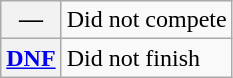<table class="wikitable">
<tr>
<th scope="row">—</th>
<td>Did not compete</td>
</tr>
<tr>
<th scope="row"><a href='#'>DNF</a></th>
<td>Did not finish</td>
</tr>
</table>
